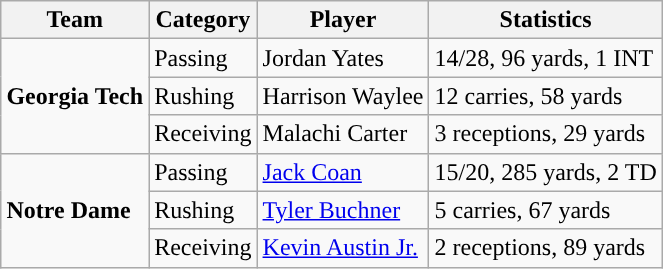<table class="wikitable" style="float: right;">
<tr>
<th>Team</th>
<th>Category</th>
<th>Player</th>
<th>Statistics</th>
</tr>
<tr>
<td rowspan=3><strong>Georgia Tech</strong></td>
<td>Passing</td>
<td>Jordan Yates</td>
<td>14/28, 96 yards, 1 INT</td>
</tr>
<tr>
<td>Rushing</td>
<td>Harrison Waylee</td>
<td>12 carries, 58 yards</td>
</tr>
<tr>
<td>Receiving</td>
<td>Malachi Carter</td>
<td>3 receptions, 29 yards</td>
</tr>
<tr>
<td rowspan=3><strong>Notre Dame</strong></td>
<td>Passing</td>
<td><a href='#'>Jack Coan</a></td>
<td>15/20, 285 yards, 2 TD</td>
</tr>
<tr>
<td>Rushing</td>
<td><a href='#'>Tyler Buchner</a></td>
<td>5 carries, 67 yards</td>
</tr>
<tr>
<td>Receiving</td>
<td><a href='#'>Kevin Austin Jr.</a></td>
<td>2 receptions, 89 yards</td>
</tr>
</table>
